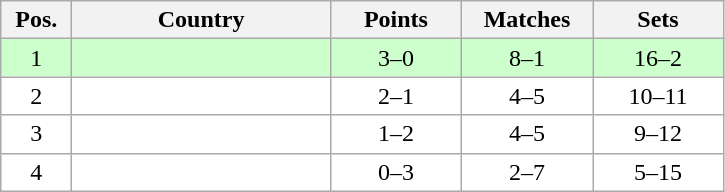<table class="wikitable" style="text-align:center;">
<tr>
<th width=40>Pos.</th>
<th width=165>Country</th>
<th width=80>Points</th>
<th width=80>Matches</th>
<th width=80>Sets</th>
</tr>
<tr style="background:#ccffcc">
<td>1</td>
<td style="text-align:left;"></td>
<td>3–0</td>
<td>8–1</td>
<td>16–2</td>
</tr>
<tr style="background:#ffffff;">
<td>2</td>
<td style="text-align:left;"></td>
<td>2–1</td>
<td>4–5</td>
<td>10–11</td>
</tr>
<tr style="background:#ffffff;">
<td>3</td>
<td style="text-align:left;"></td>
<td>1–2</td>
<td>4–5</td>
<td>9–12</td>
</tr>
<tr style="background:#ffffff;">
<td>4</td>
<td style="text-align:left;"></td>
<td>0–3</td>
<td>2–7</td>
<td>5–15</td>
</tr>
</table>
